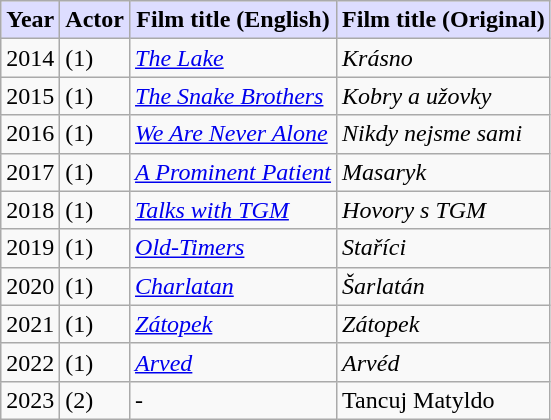<table class="wikitable sortable">
<tr>
<th style="background:#DDDDFF;">Year</th>
<th style="background:#DDDDFF;">Actor</th>
<th style="background:#DDDDFF;">Film title (English)</th>
<th style="background:#DDDDFF;">Film title (Original)</th>
</tr>
<tr>
<td>2014</td>
<td> (1)</td>
<td><em><a href='#'>The Lake</a></em></td>
<td><em>Krásno</em></td>
</tr>
<tr>
<td>2015</td>
<td> (1)</td>
<td><em><a href='#'>The Snake Brothers</a></em></td>
<td><em>Kobry a užovky</em></td>
</tr>
<tr>
<td>2016</td>
<td> (1)</td>
<td><em><a href='#'>We Are Never Alone</a></em></td>
<td><em>Nikdy nejsme sami</em></td>
</tr>
<tr>
<td>2017</td>
<td>  (1)</td>
<td><em><a href='#'>A Prominent Patient</a></em></td>
<td><em>Masaryk</em></td>
</tr>
<tr>
<td>2018</td>
<td>  (1)</td>
<td><em><a href='#'>Talks with TGM</a></em></td>
<td><em>Hovory s TGM</em></td>
</tr>
<tr>
<td>2019</td>
<td> (1)</td>
<td><em><a href='#'>Old-Timers</a></em></td>
<td><em>Staříci</em></td>
</tr>
<tr>
<td>2020</td>
<td> (1)</td>
<td><em><a href='#'>Charlatan</a></em></td>
<td><em>Šarlatán</em></td>
</tr>
<tr>
<td>2021</td>
<td> (1)</td>
<td><em><a href='#'>Zátopek</a></em></td>
<td><em>Zátopek</em></td>
</tr>
<tr>
<td>2022</td>
<td> (1)</td>
<td><em><a href='#'>Arved</a></em></td>
<td><em>Arvéd</em></td>
</tr>
<tr>
<td>2023</td>
<td> (2)</td>
<td>-</td>
<td>Tancuj Matyldo</td>
</tr>
</table>
